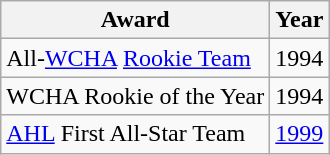<table class="wikitable">
<tr>
<th>Award</th>
<th>Year</th>
</tr>
<tr>
<td>All-<a href='#'>WCHA</a> <a href='#'>Rookie Team</a></td>
<td>1994</td>
</tr>
<tr>
<td>WCHA Rookie of the Year</td>
<td>1994</td>
</tr>
<tr>
<td><a href='#'>AHL</a> First All-Star Team</td>
<td><a href='#'>1999</a></td>
</tr>
</table>
